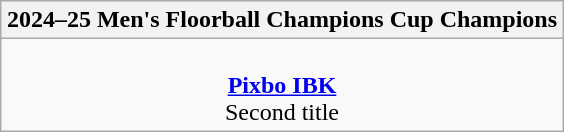<table class=wikitable style="text-align:center; margin:auto">
<tr>
<th>2024–25 Men's Floorball Champions Cup Champions</th>
</tr>
<tr>
<td> <br><strong><a href='#'>Pixbo IBK</a></strong><br> Second title</td>
</tr>
</table>
